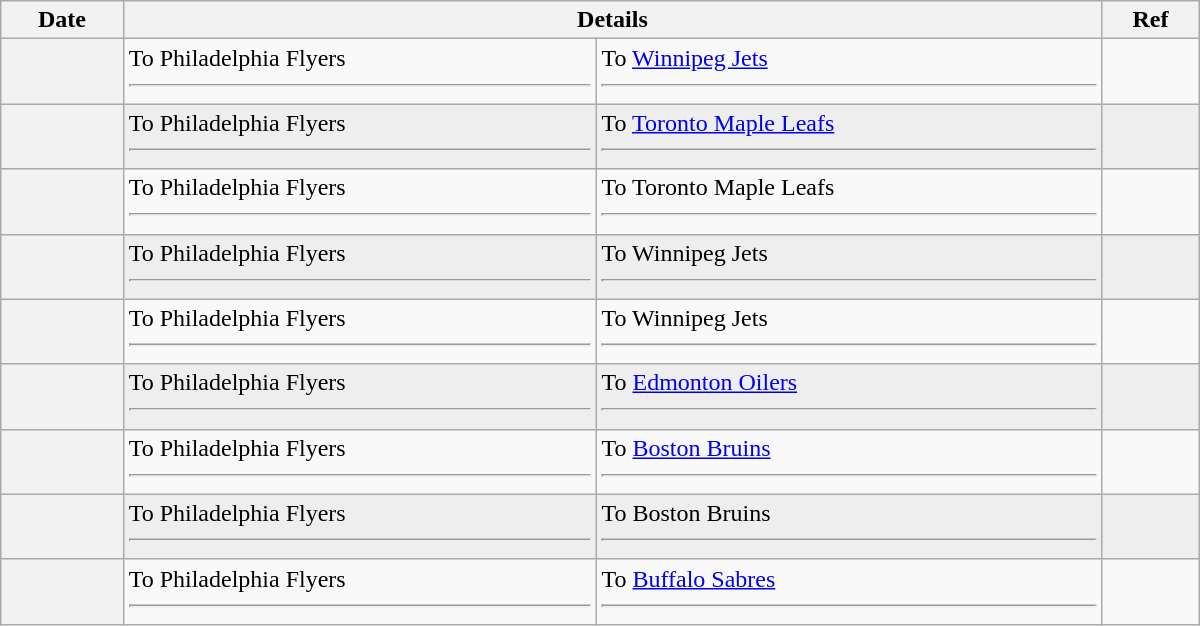<table class="wikitable plainrowheaders" style="width: 50em;">
<tr>
<th scope="col">Date</th>
<th scope="col" colspan="2">Details</th>
<th scope="col">Ref</th>
</tr>
<tr>
<th scope="row"></th>
<td valign="top">To Philadelphia Flyers <hr> </td>
<td valign="top">To <a href='#'>Winnipeg Jets</a> <hr></td>
<td></td>
</tr>
<tr bgcolor="#eeeeee">
<th scope="row"></th>
<td valign="top">To Philadelphia Flyers <hr> </td>
<td valign="top">To <a href='#'>Toronto Maple Leafs</a> <hr></td>
<td></td>
</tr>
<tr>
<th scope="row"></th>
<td valign="top">To Philadelphia Flyers <hr> </td>
<td valign="top">To Toronto Maple Leafs <hr></td>
<td></td>
</tr>
<tr bgcolor="#eeeeee">
<th scope="row"></th>
<td valign="top">To Philadelphia Flyers <hr> </td>
<td valign="top">To Winnipeg Jets <hr></td>
<td></td>
</tr>
<tr>
<th scope="row"></th>
<td valign="top">To Philadelphia Flyers <hr> </td>
<td valign="top">To Winnipeg Jets <hr></td>
<td></td>
</tr>
<tr bgcolor="#eeeeee">
<th scope="row"></th>
<td valign="top">To Philadelphia Flyers <hr> </td>
<td valign="top">To <a href='#'>Edmonton Oilers</a> <hr></td>
<td></td>
</tr>
<tr>
<th scope="row"></th>
<td valign="top">To Philadelphia Flyers <hr> </td>
<td valign="top">To <a href='#'>Boston Bruins</a> <hr></td>
<td></td>
</tr>
<tr bgcolor="#eeeeee">
<th scope="row"></th>
<td valign="top">To Philadelphia Flyers <hr> </td>
<td valign="top">To Boston Bruins <hr></td>
<td></td>
</tr>
<tr>
<th scope="row"></th>
<td valign="top">To Philadelphia Flyers <hr> </td>
<td valign="top">To <a href='#'>Buffalo Sabres</a> <hr></td>
<td></td>
</tr>
</table>
